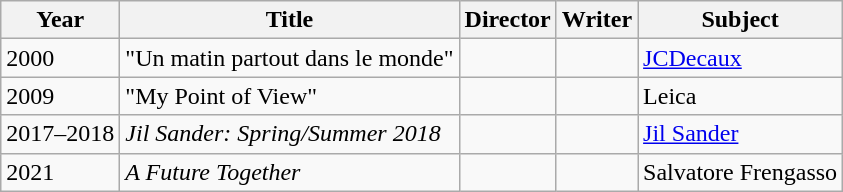<table class="wikitable">
<tr>
<th>Year</th>
<th>Title</th>
<th>Director</th>
<th>Writer</th>
<th>Subject</th>
</tr>
<tr>
<td>2000</td>
<td>"Un matin partout dans le monde"</td>
<td></td>
<td></td>
<td><a href='#'>JCDecaux</a></td>
</tr>
<tr>
<td>2009</td>
<td>"My Point of View"</td>
<td></td>
<td></td>
<td>Leica</td>
</tr>
<tr>
<td>2017–2018</td>
<td><em>Jil Sander: Spring/Summer 2018</em></td>
<td></td>
<td></td>
<td><a href='#'>Jil Sander</a></td>
</tr>
<tr>
<td>2021</td>
<td><em>A Future Together</em></td>
<td></td>
<td></td>
<td>Salvatore Frengasso</td>
</tr>
</table>
